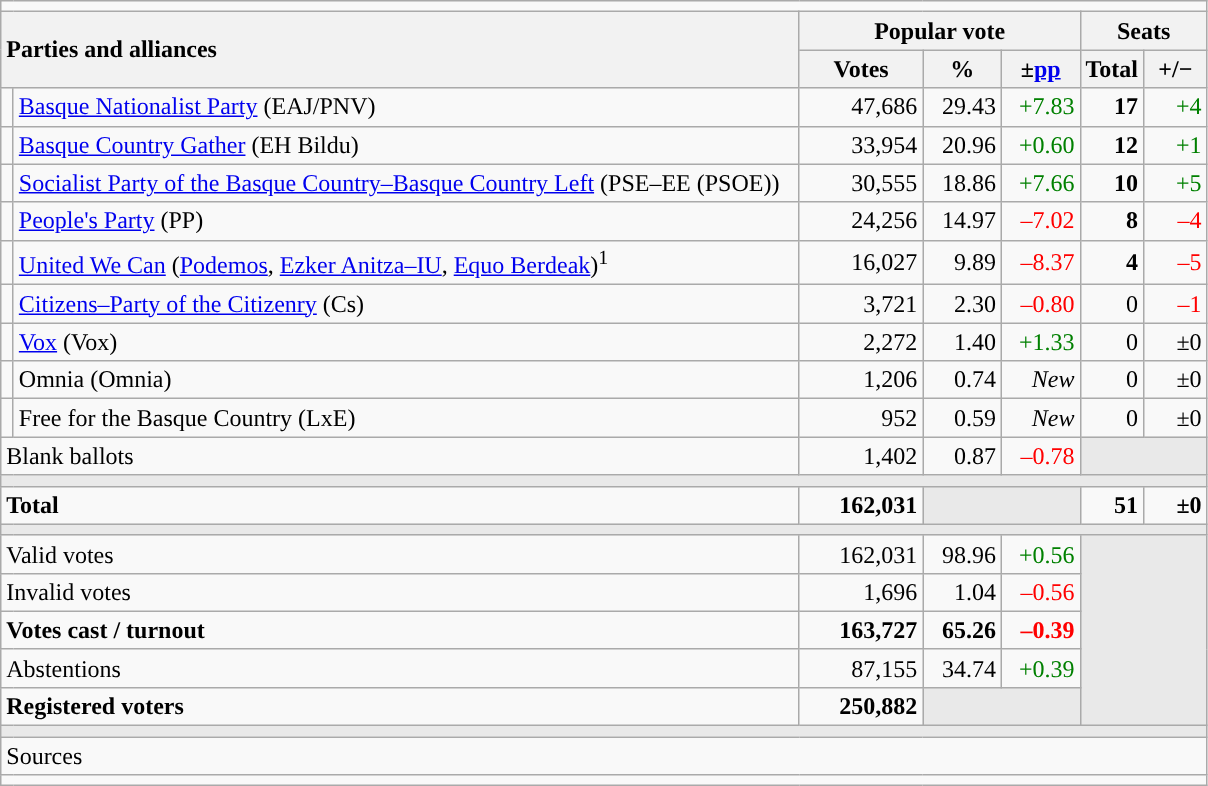<table class="wikitable" style="text-align:right;">
<tr>
<td colspan="7"></td>
</tr>
<tr>
<th style="text-align:left;" rowspan="2" colspan="2" width="525">Parties and alliances</th>
<th colspan="3">Popular vote</th>
<th colspan="2">Seats</th>
</tr>
<tr>
<th width="75">Votes</th>
<th width="45">%</th>
<th width="45">±<a href='#'>pp</a></th>
<th width="35">Total</th>
<th width="35">+/−</th>
</tr>
<tr>
<td width="1" style="color:inherit;background:"></td>
<td align="left"><a href='#'>Basque Nationalist Party</a> (EAJ/PNV)</td>
<td>47,686</td>
<td>29.43</td>
<td style="color:green;">+7.83</td>
<td><strong>17</strong></td>
<td style="color:green;">+4</td>
</tr>
<tr>
<td style="color:inherit;background:"></td>
<td align="left"><a href='#'>Basque Country Gather</a> (EH Bildu)</td>
<td>33,954</td>
<td>20.96</td>
<td style="color:green;">+0.60</td>
<td><strong>12</strong></td>
<td style="color:green;">+1</td>
</tr>
<tr>
<td style="color:inherit;background:"></td>
<td align="left"><a href='#'>Socialist Party of the Basque Country–Basque Country Left</a> (PSE–EE (PSOE))</td>
<td>30,555</td>
<td>18.86</td>
<td style="color:green;">+7.66</td>
<td><strong>10</strong></td>
<td style="color:green;">+5</td>
</tr>
<tr>
<td style="color:inherit;background:"></td>
<td align="left"><a href='#'>People's Party</a> (PP)</td>
<td>24,256</td>
<td>14.97</td>
<td style="color:red;">–7.02</td>
<td><strong>8</strong></td>
<td style="color:red;">–4</td>
</tr>
<tr>
<td style="color:inherit;background:"></td>
<td align="left"><a href='#'>United We Can</a> (<a href='#'>Podemos</a>, <a href='#'>Ezker Anitza–IU</a>, <a href='#'>Equo Berdeak</a>)<sup>1</sup></td>
<td>16,027</td>
<td>9.89</td>
<td style="color:red;">–8.37</td>
<td><strong>4</strong></td>
<td style="color:red;">–5</td>
</tr>
<tr>
<td style="color:inherit;background:"></td>
<td align="left"><a href='#'>Citizens–Party of the Citizenry</a> (Cs)</td>
<td>3,721</td>
<td>2.30</td>
<td style="color:red;">–0.80</td>
<td>0</td>
<td style="color:red;">–1</td>
</tr>
<tr>
<td style="color:inherit;background:"></td>
<td align="left"><a href='#'>Vox</a> (Vox)</td>
<td>2,272</td>
<td>1.40</td>
<td style="color:green;">+1.33</td>
<td>0</td>
<td>±0</td>
</tr>
<tr>
<td style="color:inherit;background:"></td>
<td align="left">Omnia (Omnia)</td>
<td>1,206</td>
<td>0.74</td>
<td><em>New</em></td>
<td>0</td>
<td>±0</td>
</tr>
<tr>
<td style="color:inherit;background:"></td>
<td align="left">Free for the Basque Country (LxE)</td>
<td>952</td>
<td>0.59</td>
<td><em>New</em></td>
<td>0</td>
<td>±0</td>
</tr>
<tr>
<td align="left" colspan="2">Blank ballots</td>
<td>1,402</td>
<td>0.87</td>
<td style="color:red;">–0.78</td>
<td bgcolor="#E9E9E9" colspan="2"></td>
</tr>
<tr>
<td colspan="7" bgcolor="#E9E9E9"></td>
</tr>
<tr style="font-weight:bold;">
<td align="left" colspan="2">Total</td>
<td>162,031</td>
<td bgcolor="#E9E9E9" colspan="2"></td>
<td>51</td>
<td>±0</td>
</tr>
<tr>
<td colspan="7" bgcolor="#E9E9E9"></td>
</tr>
<tr>
<td align="left" colspan="2">Valid votes</td>
<td>162,031</td>
<td>98.96</td>
<td style="color:green;">+0.56</td>
<td bgcolor="#E9E9E9" colspan="2" rowspan="5"></td>
</tr>
<tr>
<td align="left" colspan="2">Invalid votes</td>
<td>1,696</td>
<td>1.04</td>
<td style="color:red;">–0.56</td>
</tr>
<tr style="font-weight:bold;">
<td align="left" colspan="2">Votes cast / turnout</td>
<td>163,727</td>
<td>65.26</td>
<td style="color:red;">–0.39</td>
</tr>
<tr>
<td align="left" colspan="2">Abstentions</td>
<td>87,155</td>
<td>34.74</td>
<td style="color:green;">+0.39</td>
</tr>
<tr style="font-weight:bold;">
<td align="left" colspan="2">Registered voters</td>
<td>250,882</td>
<td bgcolor="#E9E9E9" colspan="2"></td>
</tr>
<tr>
<td colspan="7" bgcolor="#E9E9E9"></td>
</tr>
<tr>
<td align="left" colspan="7">Sources</td>
</tr>
<tr>
<td colspan="7" style="text-align:left; max-width:790px;"></td>
</tr>
</table>
